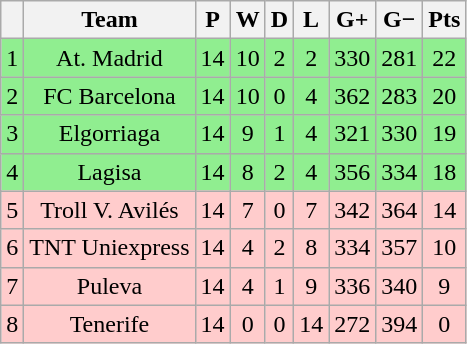<table class="wikitable sortable" style="text-align: center;">
<tr>
<th align="center"></th>
<th align="center">Team</th>
<th align="center">P</th>
<th align="center">W</th>
<th align="center">D</th>
<th align="center">L</th>
<th align="center">G+</th>
<th align="center">G−</th>
<th align="center">Pts</th>
</tr>
<tr style="background: #90EE90;">
<td>1</td>
<td>At. Madrid</td>
<td>14</td>
<td>10</td>
<td>2</td>
<td>2</td>
<td>330</td>
<td>281</td>
<td>22</td>
</tr>
<tr style="background: #90EE90;">
<td>2</td>
<td>FC Barcelona</td>
<td>14</td>
<td>10</td>
<td>0</td>
<td>4</td>
<td>362</td>
<td>283</td>
<td>20</td>
</tr>
<tr style="background: #90EE90;">
<td>3</td>
<td>Elgorriaga</td>
<td>14</td>
<td>9</td>
<td>1</td>
<td>4</td>
<td>321</td>
<td>330</td>
<td>19</td>
</tr>
<tr style="background: #90EE90;">
<td>4</td>
<td>Lagisa</td>
<td>14</td>
<td>8</td>
<td>2</td>
<td>4</td>
<td>356</td>
<td>334</td>
<td>18</td>
</tr>
<tr style="background: #FFCCCC;">
<td>5</td>
<td>Troll V. Avilés</td>
<td>14</td>
<td>7</td>
<td>0</td>
<td>7</td>
<td>342</td>
<td>364</td>
<td>14</td>
</tr>
<tr style="background: #FFCCCC;">
<td>6</td>
<td>TNT Uniexpress</td>
<td>14</td>
<td>4</td>
<td>2</td>
<td>8</td>
<td>334</td>
<td>357</td>
<td>10</td>
</tr>
<tr style="background: #FFCCCC;">
<td>7</td>
<td>Puleva</td>
<td>14</td>
<td>4</td>
<td>1</td>
<td>9</td>
<td>336</td>
<td>340</td>
<td>9</td>
</tr>
<tr style="background: #FFCCCC;">
<td>8</td>
<td>Tenerife</td>
<td>14</td>
<td>0</td>
<td>0</td>
<td>14</td>
<td>272</td>
<td>394</td>
<td>0</td>
</tr>
</table>
